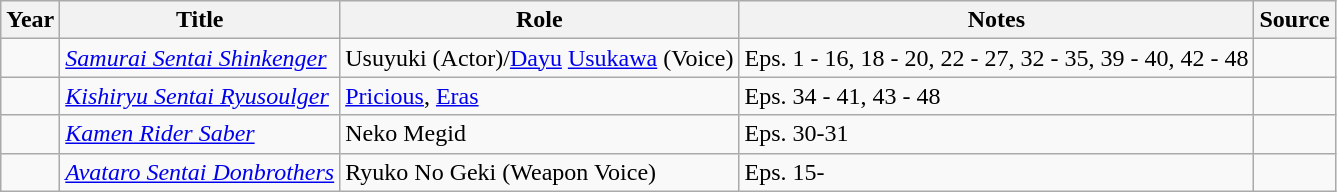<table class="wikitable sortable plainrowheaders">
<tr>
<th>Year</th>
<th>Title</th>
<th>Role</th>
<th class="unsortable">Notes</th>
<th class="unsortable">Source</th>
</tr>
<tr>
<td></td>
<td><em><a href='#'>Samurai Sentai Shinkenger</a></em></td>
<td>Usuyuki (Actor)/<a href='#'>Dayu</a> <a href='#'>Usukawa</a> (Voice)</td>
<td>Eps. 1 - 16, 18 - 20, 22 - 27, 32 - 35, 39 - 40, 42 - 48</td>
<td></td>
</tr>
<tr>
<td></td>
<td><em><a href='#'>Kishiryu Sentai Ryusoulger</a></em></td>
<td><a href='#'>Pricious</a>, <a href='#'>Eras</a></td>
<td>Eps. 34 - 41, 43 - 48</td>
<td></td>
</tr>
<tr>
<td></td>
<td><em><a href='#'>Kamen Rider Saber</a></em></td>
<td>Neko Megid</td>
<td>Eps. 30-31</td>
<td></td>
</tr>
<tr>
<td></td>
<td><em><a href='#'>Avataro Sentai Donbrothers</a></em></td>
<td>Ryuko No Geki (Weapon Voice)</td>
<td>Eps. 15-</td>
<td></td>
</tr>
</table>
